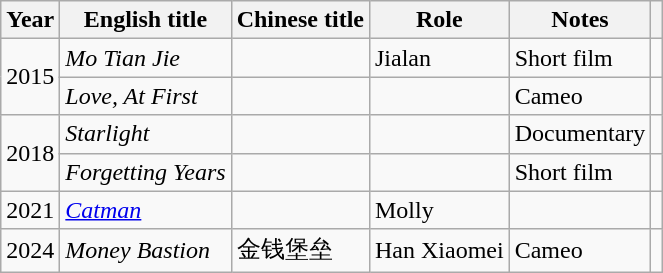<table class="wikitable">
<tr>
<th>Year</th>
<th scope="col">English title</th>
<th scope="col">Chinese title</th>
<th scope="col">Role</th>
<th scope="col">Notes</th>
<th scope="col"></th>
</tr>
<tr>
<td rowspan="2">2015</td>
<td><em>Mo Tian Jie</em></td>
<td></td>
<td>Jialan</td>
<td>Short film</td>
<td></td>
</tr>
<tr>
<td><em>Love, At First</em></td>
<td></td>
<td></td>
<td>Cameo</td>
<td></td>
</tr>
<tr>
<td rowspan="2">2018</td>
<td><em>Starlight</em></td>
<td></td>
<td></td>
<td>Documentary</td>
<td></td>
</tr>
<tr>
<td><em>Forgetting Years</em></td>
<td></td>
<td></td>
<td>Short film</td>
<td></td>
</tr>
<tr>
<td>2021</td>
<td><em><a href='#'>Catman</a></em></td>
<td></td>
<td>Molly</td>
<td></td>
<td></td>
</tr>
<tr>
<td>2024</td>
<td><em>Money Bastion</em></td>
<td>金钱堡垒</td>
<td>Han Xiaomei</td>
<td>Cameo</td>
<td></td>
</tr>
</table>
